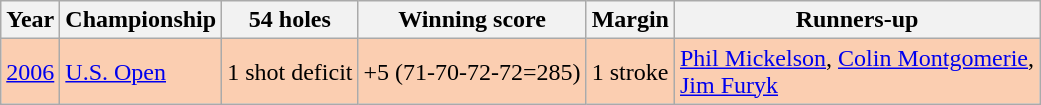<table class="wikitable">
<tr>
<th>Year</th>
<th>Championship</th>
<th>54 holes</th>
<th>Winning score</th>
<th>Margin</th>
<th>Runners-up</th>
</tr>
<tr style="background:#FBCEB1;">
<td><a href='#'>2006</a></td>
<td><a href='#'>U.S. Open</a></td>
<td>1 shot deficit</td>
<td>+5 (71-70-72-72=285)</td>
<td>1 stroke</td>
<td> <a href='#'>Phil Mickelson</a>,  <a href='#'>Colin Montgomerie</a>,<br> <a href='#'>Jim Furyk</a></td>
</tr>
</table>
